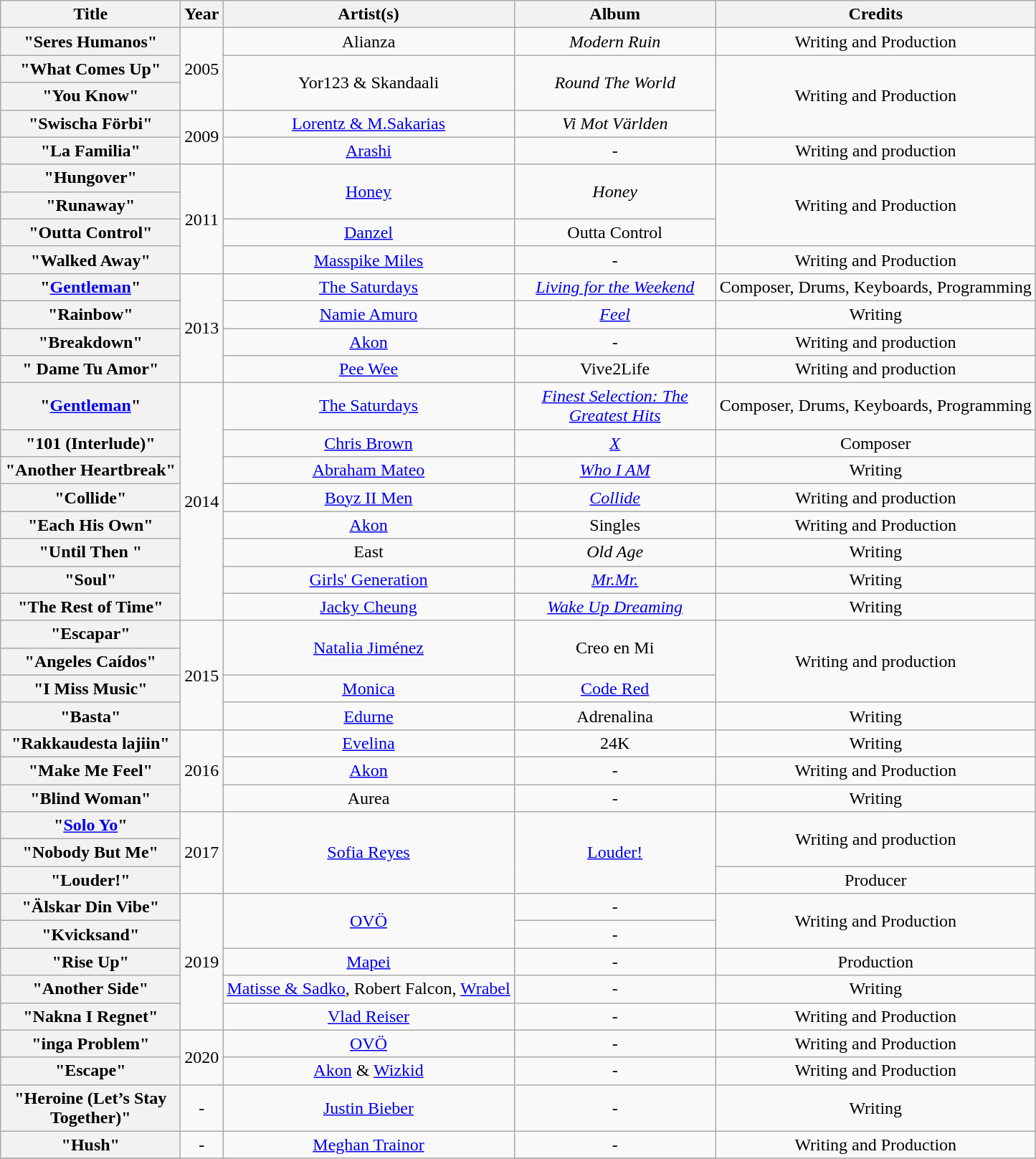<table class="wikitable plainrowheaders" style="text-align:center;">
<tr>
<th scope="col" style="width:160px;">Title</th>
<th scope="col">Year</th>
<th scope="col">Artist(s)</th>
<th scope="col" style="width:180px;">Album</th>
<th scope="col">Credits</th>
</tr>
<tr>
<th scope="row">"Seres Humanos"</th>
<td rowspan="3">2005</td>
<td>Alianza</td>
<td><em>Modern Ruin</em></td>
<td>Writing and Production</td>
</tr>
<tr>
<th scope="row">"What Comes Up" <br></th>
<td rowspan="2">Yor123 & Skandaali</td>
<td rowspan="2"><em>Round The World </em></td>
<td rowspan="3">Writing and Production</td>
</tr>
<tr>
<th scope="row">"You Know"</th>
</tr>
<tr>
<th scope="row">"Swischa Förbi"</th>
<td rowspan="2">2009</td>
<td><a href='#'>Lorentz & M.Sakarias</a></td>
<td><em>Vi Mot Världen</em></td>
</tr>
<tr>
<th scope="row">"La Familia"</th>
<td><a href='#'>Arashi</a></td>
<td>-</td>
<td>Writing and production</td>
</tr>
<tr>
<th scope="row">"Hungover"</th>
<td rowspan="4">2011</td>
<td rowspan="2"><a href='#'>Honey</a></td>
<td rowspan="2"><em>Honey</em></td>
<td rowspan="3">Writing and Production</td>
</tr>
<tr>
<th scope="row">"Runaway"</th>
</tr>
<tr>
<th scope="row">"Outta Control"</th>
<td><a href='#'>Danzel</a></td>
<td>Outta Control</td>
</tr>
<tr>
<th scope="row">"Walked Away"</th>
<td><a href='#'>Masspike Miles</a></td>
<td>-</td>
<td>Writing and Production</td>
</tr>
<tr>
<th scope="row">"<a href='#'>Gentleman</a>"</th>
<td rowspan="4">2013</td>
<td rowspan="1"><a href='#'>The Saturdays</a></td>
<td rowspan="1"><em><a href='#'>Living for the Weekend</a></em></td>
<td rowspan="1">Composer, Drums, Keyboards, Programming</td>
</tr>
<tr>
<th scope="row">"Rainbow"</th>
<td><a href='#'>Namie Amuro</a></td>
<td><em><a href='#'>Feel</a></em></td>
<td>Writing</td>
</tr>
<tr>
<th scope="row">"Breakdown"</th>
<td><a href='#'>Akon</a></td>
<td>-</td>
<td>Writing and production</td>
</tr>
<tr>
<th scope="row">" Dame Tu Amor" <br></th>
<td><a href='#'>Pee Wee</a></td>
<td>Vive2Life</td>
<td>Writing and production</td>
</tr>
<tr>
<th scope="row">"<a href='#'>Gentleman</a>"</th>
<td rowspan="8">2014</td>
<td><a href='#'>The Saturdays</a></td>
<td><em><a href='#'>Finest Selection: The Greatest Hits</a></em></td>
<td>Composer, Drums, Keyboards, Programming</td>
</tr>
<tr>
<th scope="row">"101 (Interlude)"</th>
<td><a href='#'>Chris Brown</a></td>
<td><em><a href='#'>X</a></em></td>
<td>Composer</td>
</tr>
<tr>
<th scope="row">"Another Heartbreak"</th>
<td><a href='#'>Abraham Mateo</a></td>
<td><em><a href='#'>Who I AM</a></em></td>
<td>Writing</td>
</tr>
<tr>
<th scope="row">"Collide"</th>
<td><a href='#'>Boyz II Men</a></td>
<td><em><a href='#'>Collide</a></em></td>
<td>Writing and production</td>
</tr>
<tr>
<th scope="row">"Each His Own"</th>
<td><a href='#'>Akon</a></td>
<td>Singles</td>
<td>Writing and Production</td>
</tr>
<tr>
<th scope="row">"Until Then "</th>
<td>East</td>
<td><em>Old Age</em></td>
<td>Writing</td>
</tr>
<tr>
<th scope="row">"Soul"</th>
<td><a href='#'>Girls' Generation</a></td>
<td><em><a href='#'>Mr.Mr.</a></em></td>
<td>Writing</td>
</tr>
<tr>
<th scope="row">"The Rest of Time"</th>
<td><a href='#'>Jacky Cheung</a></td>
<td><em><a href='#'>Wake Up Dreaming</a></em></td>
<td>Writing</td>
</tr>
<tr>
<th scope="row">"Escapar"</th>
<td rowspan="4">2015</td>
<td rowspan="2"><a href='#'>Natalia Jiménez</a></td>
<td rowspan="2">Creo en Mi</td>
<td rowspan="3">Writing and production</td>
</tr>
<tr>
<th scope="row">"Angeles Caídos"</th>
</tr>
<tr>
<th scope="row">"I Miss Music"</th>
<td rowspan="1"><a href='#'>Monica</a></td>
<td rowspan="1"><a href='#'>Code Red</a></td>
</tr>
<tr>
<th scope="row">"Basta"</th>
<td rowspan="1"><a href='#'>Edurne</a></td>
<td rowspan="1">Adrenalina</td>
<td>Writing</td>
</tr>
<tr>
<th scope="row">"Rakkaudesta lajiin" <br></th>
<td rowspan="3">2016</td>
<td rowspan="1"><a href='#'>Evelina</a></td>
<td rowspan="1">24K</td>
<td>Writing</td>
</tr>
<tr>
<th scope="row">"Make Me Feel"  <br></th>
<td rowspan="1"><a href='#'>Akon</a></td>
<td rowspan="1">-</td>
<td>Writing and Production</td>
</tr>
<tr>
<th scope="row">"Blind Woman"</th>
<td rowspan="1">Aurea</td>
<td rowspan="1">-</td>
<td>Writing</td>
</tr>
<tr>
<th scope="row">"<a href='#'>Solo Yo</a>" <br></th>
<td rowspan="3">2017</td>
<td rowspan="3"><a href='#'>Sofia Reyes</a></td>
<td rowspan="3"><a href='#'>Louder!</a></td>
<td rowspan="2">Writing and production</td>
</tr>
<tr>
<th scope="row">"Nobody But Me" <br></th>
</tr>
<tr>
<th scope="row">"Louder!"  <br></th>
<td>Producer</td>
</tr>
<tr>
<th scope="row">"Älskar Din Vibe"</th>
<td rowspan="5">2019</td>
<td rowspan="2"><a href='#'>OVÖ</a></td>
<td>-</td>
<td rowspan="2">Writing and Production</td>
</tr>
<tr>
<th scope="row">"Kvicksand"</th>
<td>-</td>
</tr>
<tr>
<th scope="row">"Rise Up"</th>
<td><a href='#'>Mapei</a></td>
<td>-</td>
<td>Production</td>
</tr>
<tr>
<th scope="row">"Another Side"</th>
<td><a href='#'>Matisse & Sadko</a>, Robert Falcon, <a href='#'>Wrabel</a></td>
<td>-</td>
<td>Writing</td>
</tr>
<tr>
<th scope="row">"Nakna I Regnet"</th>
<td><a href='#'>Vlad Reiser</a></td>
<td>-</td>
<td>Writing and Production</td>
</tr>
<tr>
<th scope="row">"inga Problem"</th>
<td rowspan="2">2020</td>
<td rowspan="1"><a href='#'>OVÖ</a></td>
<td>-</td>
<td rowspan="1">Writing and Production</td>
</tr>
<tr>
<th scope="row">"Escape"</th>
<td><a href='#'>Akon</a> & <a href='#'>Wizkid</a></td>
<td>-</td>
<td rowspan="1">Writing and Production</td>
</tr>
<tr>
<th scope="row">"Heroine (Let’s Stay Together)"</th>
<td rowspan="1">-</td>
<td rowspan="1"><a href='#'>Justin Bieber</a></td>
<td>-</td>
<td rowspan="1">Writing</td>
</tr>
<tr>
<th scope="row">"Hush"</th>
<td rowspan="5">-</td>
<td rowspan="2"><a href='#'>Meghan Trainor</a></td>
<td>-</td>
<td rowspan="2">Writing and Production</td>
</tr>
<tr>
</tr>
</table>
